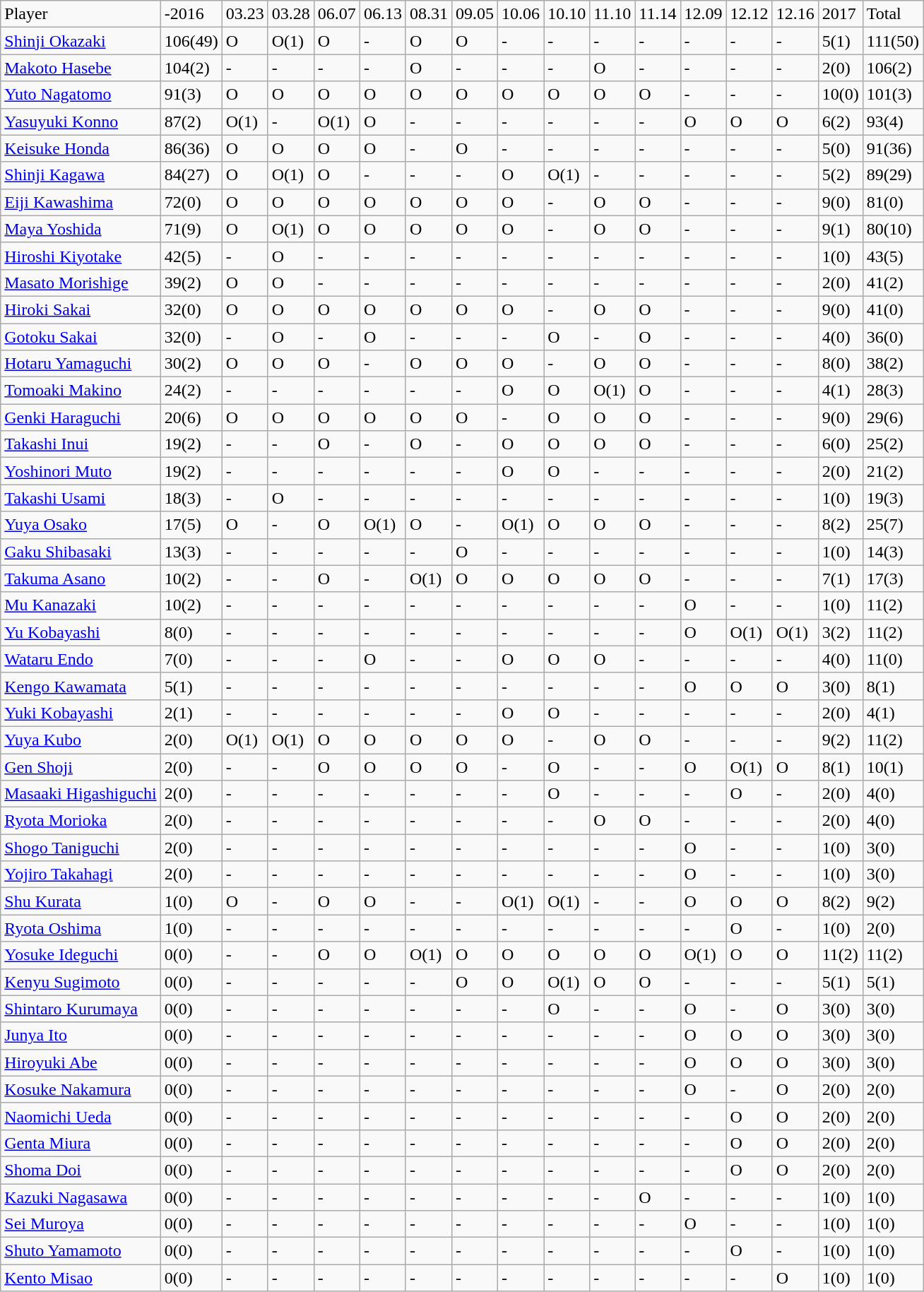<table class="wikitable" style="text-align:left;">
<tr>
<td>Player</td>
<td>-2016</td>
<td>03.23</td>
<td>03.28</td>
<td>06.07</td>
<td>06.13</td>
<td>08.31</td>
<td>09.05</td>
<td>10.06</td>
<td>10.10</td>
<td>11.10</td>
<td>11.14</td>
<td>12.09</td>
<td>12.12</td>
<td>12.16</td>
<td>2017</td>
<td>Total</td>
</tr>
<tr>
<td><a href='#'>Shinji Okazaki</a></td>
<td>106(49)</td>
<td>O</td>
<td>O(1)</td>
<td>O</td>
<td>-</td>
<td>O</td>
<td>O</td>
<td>-</td>
<td>-</td>
<td>-</td>
<td>-</td>
<td>-</td>
<td>-</td>
<td>-</td>
<td>5(1)</td>
<td>111(50)</td>
</tr>
<tr>
<td><a href='#'>Makoto Hasebe</a></td>
<td>104(2)</td>
<td>-</td>
<td>-</td>
<td>-</td>
<td>-</td>
<td>O</td>
<td>-</td>
<td>-</td>
<td>-</td>
<td>O</td>
<td>-</td>
<td>-</td>
<td>-</td>
<td>-</td>
<td>2(0)</td>
<td>106(2)</td>
</tr>
<tr>
<td><a href='#'>Yuto Nagatomo</a></td>
<td>91(3)</td>
<td>O</td>
<td>O</td>
<td>O</td>
<td>O</td>
<td>O</td>
<td>O</td>
<td>O</td>
<td>O</td>
<td>O</td>
<td>O</td>
<td>-</td>
<td>-</td>
<td>-</td>
<td>10(0)</td>
<td>101(3)</td>
</tr>
<tr>
<td><a href='#'>Yasuyuki Konno</a></td>
<td>87(2)</td>
<td>O(1)</td>
<td>-</td>
<td>O(1)</td>
<td>O</td>
<td>-</td>
<td>-</td>
<td>-</td>
<td>-</td>
<td>-</td>
<td>-</td>
<td>O</td>
<td>O</td>
<td>O</td>
<td>6(2)</td>
<td>93(4)</td>
</tr>
<tr>
<td><a href='#'>Keisuke Honda</a></td>
<td>86(36)</td>
<td>O</td>
<td>O</td>
<td>O</td>
<td>O</td>
<td>-</td>
<td>O</td>
<td>-</td>
<td>-</td>
<td>-</td>
<td>-</td>
<td>-</td>
<td>-</td>
<td>-</td>
<td>5(0)</td>
<td>91(36)</td>
</tr>
<tr>
<td><a href='#'>Shinji Kagawa</a></td>
<td>84(27)</td>
<td>O</td>
<td>O(1)</td>
<td>O</td>
<td>-</td>
<td>-</td>
<td>-</td>
<td>O</td>
<td>O(1)</td>
<td>-</td>
<td>-</td>
<td>-</td>
<td>-</td>
<td>-</td>
<td>5(2)</td>
<td>89(29)</td>
</tr>
<tr>
<td><a href='#'>Eiji Kawashima</a></td>
<td>72(0)</td>
<td>O</td>
<td>O</td>
<td>O</td>
<td>O</td>
<td>O</td>
<td>O</td>
<td>O</td>
<td>-</td>
<td>O</td>
<td>O</td>
<td>-</td>
<td>-</td>
<td>-</td>
<td>9(0)</td>
<td>81(0)</td>
</tr>
<tr>
<td><a href='#'>Maya Yoshida</a></td>
<td>71(9)</td>
<td>O</td>
<td>O(1)</td>
<td>O</td>
<td>O</td>
<td>O</td>
<td>O</td>
<td>O</td>
<td>-</td>
<td>O</td>
<td>O</td>
<td>-</td>
<td>-</td>
<td>-</td>
<td>9(1)</td>
<td>80(10)</td>
</tr>
<tr>
<td><a href='#'>Hiroshi Kiyotake</a></td>
<td>42(5)</td>
<td>-</td>
<td>O</td>
<td>-</td>
<td>-</td>
<td>-</td>
<td>-</td>
<td>-</td>
<td>-</td>
<td>-</td>
<td>-</td>
<td>-</td>
<td>-</td>
<td>-</td>
<td>1(0)</td>
<td>43(5)</td>
</tr>
<tr>
<td><a href='#'>Masato Morishige</a></td>
<td>39(2)</td>
<td>O</td>
<td>O</td>
<td>-</td>
<td>-</td>
<td>-</td>
<td>-</td>
<td>-</td>
<td>-</td>
<td>-</td>
<td>-</td>
<td>-</td>
<td>-</td>
<td>-</td>
<td>2(0)</td>
<td>41(2)</td>
</tr>
<tr>
<td><a href='#'>Hiroki Sakai</a></td>
<td>32(0)</td>
<td>O</td>
<td>O</td>
<td>O</td>
<td>O</td>
<td>O</td>
<td>O</td>
<td>O</td>
<td>-</td>
<td>O</td>
<td>O</td>
<td>-</td>
<td>-</td>
<td>-</td>
<td>9(0)</td>
<td>41(0)</td>
</tr>
<tr>
<td><a href='#'>Gotoku Sakai</a></td>
<td>32(0)</td>
<td>-</td>
<td>O</td>
<td>-</td>
<td>O</td>
<td>-</td>
<td>-</td>
<td>-</td>
<td>O</td>
<td>-</td>
<td>O</td>
<td>-</td>
<td>-</td>
<td>-</td>
<td>4(0)</td>
<td>36(0)</td>
</tr>
<tr>
<td><a href='#'>Hotaru Yamaguchi</a></td>
<td>30(2)</td>
<td>O</td>
<td>O</td>
<td>O</td>
<td>-</td>
<td>O</td>
<td>O</td>
<td>O</td>
<td>-</td>
<td>O</td>
<td>O</td>
<td>-</td>
<td>-</td>
<td>-</td>
<td>8(0)</td>
<td>38(2)</td>
</tr>
<tr>
<td><a href='#'>Tomoaki Makino</a></td>
<td>24(2)</td>
<td>-</td>
<td>-</td>
<td>-</td>
<td>-</td>
<td>-</td>
<td>-</td>
<td>O</td>
<td>O</td>
<td>O(1)</td>
<td>O</td>
<td>-</td>
<td>-</td>
<td>-</td>
<td>4(1)</td>
<td>28(3)</td>
</tr>
<tr>
<td><a href='#'>Genki Haraguchi</a></td>
<td>20(6)</td>
<td>O</td>
<td>O</td>
<td>O</td>
<td>O</td>
<td>O</td>
<td>O</td>
<td>-</td>
<td>O</td>
<td>O</td>
<td>O</td>
<td>-</td>
<td>-</td>
<td>-</td>
<td>9(0)</td>
<td>29(6)</td>
</tr>
<tr>
<td><a href='#'>Takashi Inui</a></td>
<td>19(2)</td>
<td>-</td>
<td>-</td>
<td>O</td>
<td>-</td>
<td>O</td>
<td>-</td>
<td>O</td>
<td>O</td>
<td>O</td>
<td>O</td>
<td>-</td>
<td>-</td>
<td>-</td>
<td>6(0)</td>
<td>25(2)</td>
</tr>
<tr>
<td><a href='#'>Yoshinori Muto</a></td>
<td>19(2)</td>
<td>-</td>
<td>-</td>
<td>-</td>
<td>-</td>
<td>-</td>
<td>-</td>
<td>O</td>
<td>O</td>
<td>-</td>
<td>-</td>
<td>-</td>
<td>-</td>
<td>-</td>
<td>2(0)</td>
<td>21(2)</td>
</tr>
<tr>
<td><a href='#'>Takashi Usami</a></td>
<td>18(3)</td>
<td>-</td>
<td>O</td>
<td>-</td>
<td>-</td>
<td>-</td>
<td>-</td>
<td>-</td>
<td>-</td>
<td>-</td>
<td>-</td>
<td>-</td>
<td>-</td>
<td>-</td>
<td>1(0)</td>
<td>19(3)</td>
</tr>
<tr>
<td><a href='#'>Yuya Osako</a></td>
<td>17(5)</td>
<td>O</td>
<td>-</td>
<td>O</td>
<td>O(1)</td>
<td>O</td>
<td>-</td>
<td>O(1)</td>
<td>O</td>
<td>O</td>
<td>O</td>
<td>-</td>
<td>-</td>
<td>-</td>
<td>8(2)</td>
<td>25(7)</td>
</tr>
<tr>
<td><a href='#'>Gaku Shibasaki</a></td>
<td>13(3)</td>
<td>-</td>
<td>-</td>
<td>-</td>
<td>-</td>
<td>-</td>
<td>O</td>
<td>-</td>
<td>-</td>
<td>-</td>
<td>-</td>
<td>-</td>
<td>-</td>
<td>-</td>
<td>1(0)</td>
<td>14(3)</td>
</tr>
<tr>
<td><a href='#'>Takuma Asano</a></td>
<td>10(2)</td>
<td>-</td>
<td>-</td>
<td>O</td>
<td>-</td>
<td>O(1)</td>
<td>O</td>
<td>O</td>
<td>O</td>
<td>O</td>
<td>O</td>
<td>-</td>
<td>-</td>
<td>-</td>
<td>7(1)</td>
<td>17(3)</td>
</tr>
<tr>
<td><a href='#'>Mu Kanazaki</a></td>
<td>10(2)</td>
<td>-</td>
<td>-</td>
<td>-</td>
<td>-</td>
<td>-</td>
<td>-</td>
<td>-</td>
<td>-</td>
<td>-</td>
<td>-</td>
<td>O</td>
<td>-</td>
<td>-</td>
<td>1(0)</td>
<td>11(2)</td>
</tr>
<tr>
<td><a href='#'>Yu Kobayashi</a></td>
<td>8(0)</td>
<td>-</td>
<td>-</td>
<td>-</td>
<td>-</td>
<td>-</td>
<td>-</td>
<td>-</td>
<td>-</td>
<td>-</td>
<td>-</td>
<td>O</td>
<td>O(1)</td>
<td>O(1)</td>
<td>3(2)</td>
<td>11(2)</td>
</tr>
<tr>
<td><a href='#'>Wataru Endo</a></td>
<td>7(0)</td>
<td>-</td>
<td>-</td>
<td>-</td>
<td>O</td>
<td>-</td>
<td>-</td>
<td>O</td>
<td>O</td>
<td>O</td>
<td>-</td>
<td>-</td>
<td>-</td>
<td>-</td>
<td>4(0)</td>
<td>11(0)</td>
</tr>
<tr>
<td><a href='#'>Kengo Kawamata</a></td>
<td>5(1)</td>
<td>-</td>
<td>-</td>
<td>-</td>
<td>-</td>
<td>-</td>
<td>-</td>
<td>-</td>
<td>-</td>
<td>-</td>
<td>-</td>
<td>O</td>
<td>O</td>
<td>O</td>
<td>3(0)</td>
<td>8(1)</td>
</tr>
<tr>
<td><a href='#'>Yuki Kobayashi</a></td>
<td>2(1)</td>
<td>-</td>
<td>-</td>
<td>-</td>
<td>-</td>
<td>-</td>
<td>-</td>
<td>O</td>
<td>O</td>
<td>-</td>
<td>-</td>
<td>-</td>
<td>-</td>
<td>-</td>
<td>2(0)</td>
<td>4(1)</td>
</tr>
<tr>
<td><a href='#'>Yuya Kubo</a></td>
<td>2(0)</td>
<td>O(1)</td>
<td>O(1)</td>
<td>O</td>
<td>O</td>
<td>O</td>
<td>O</td>
<td>O</td>
<td>-</td>
<td>O</td>
<td>O</td>
<td>-</td>
<td>-</td>
<td>-</td>
<td>9(2)</td>
<td>11(2)</td>
</tr>
<tr>
<td><a href='#'>Gen Shoji</a></td>
<td>2(0)</td>
<td>-</td>
<td>-</td>
<td>O</td>
<td>O</td>
<td>O</td>
<td>O</td>
<td>-</td>
<td>O</td>
<td>-</td>
<td>-</td>
<td>O</td>
<td>O(1)</td>
<td>O</td>
<td>8(1)</td>
<td>10(1)</td>
</tr>
<tr>
<td><a href='#'>Masaaki Higashiguchi</a></td>
<td>2(0)</td>
<td>-</td>
<td>-</td>
<td>-</td>
<td>-</td>
<td>-</td>
<td>-</td>
<td>-</td>
<td>O</td>
<td>-</td>
<td>-</td>
<td>-</td>
<td>O</td>
<td>-</td>
<td>2(0)</td>
<td>4(0)</td>
</tr>
<tr>
<td><a href='#'>Ryota Morioka</a></td>
<td>2(0)</td>
<td>-</td>
<td>-</td>
<td>-</td>
<td>-</td>
<td>-</td>
<td>-</td>
<td>-</td>
<td>-</td>
<td>O</td>
<td>O</td>
<td>-</td>
<td>-</td>
<td>-</td>
<td>2(0)</td>
<td>4(0)</td>
</tr>
<tr>
<td><a href='#'>Shogo Taniguchi</a></td>
<td>2(0)</td>
<td>-</td>
<td>-</td>
<td>-</td>
<td>-</td>
<td>-</td>
<td>-</td>
<td>-</td>
<td>-</td>
<td>-</td>
<td>-</td>
<td>O</td>
<td>-</td>
<td>-</td>
<td>1(0)</td>
<td>3(0)</td>
</tr>
<tr>
<td><a href='#'>Yojiro Takahagi</a></td>
<td>2(0)</td>
<td>-</td>
<td>-</td>
<td>-</td>
<td>-</td>
<td>-</td>
<td>-</td>
<td>-</td>
<td>-</td>
<td>-</td>
<td>-</td>
<td>O</td>
<td>-</td>
<td>-</td>
<td>1(0)</td>
<td>3(0)</td>
</tr>
<tr>
<td><a href='#'>Shu Kurata</a></td>
<td>1(0)</td>
<td>O</td>
<td>-</td>
<td>O</td>
<td>O</td>
<td>-</td>
<td>-</td>
<td>O(1)</td>
<td>O(1)</td>
<td>-</td>
<td>-</td>
<td>O</td>
<td>O</td>
<td>O</td>
<td>8(2)</td>
<td>9(2)</td>
</tr>
<tr>
<td><a href='#'>Ryota Oshima</a></td>
<td>1(0)</td>
<td>-</td>
<td>-</td>
<td>-</td>
<td>-</td>
<td>-</td>
<td>-</td>
<td>-</td>
<td>-</td>
<td>-</td>
<td>-</td>
<td>-</td>
<td>O</td>
<td>-</td>
<td>1(0)</td>
<td>2(0)</td>
</tr>
<tr>
<td><a href='#'>Yosuke Ideguchi</a></td>
<td>0(0)</td>
<td>-</td>
<td>-</td>
<td>O</td>
<td>O</td>
<td>O(1)</td>
<td>O</td>
<td>O</td>
<td>O</td>
<td>O</td>
<td>O</td>
<td>O(1)</td>
<td>O</td>
<td>O</td>
<td>11(2)</td>
<td>11(2)</td>
</tr>
<tr>
<td><a href='#'>Kenyu Sugimoto</a></td>
<td>0(0)</td>
<td>-</td>
<td>-</td>
<td>-</td>
<td>-</td>
<td>-</td>
<td>O</td>
<td>O</td>
<td>O(1)</td>
<td>O</td>
<td>O</td>
<td>-</td>
<td>-</td>
<td>-</td>
<td>5(1)</td>
<td>5(1)</td>
</tr>
<tr>
<td><a href='#'>Shintaro Kurumaya</a></td>
<td>0(0)</td>
<td>-</td>
<td>-</td>
<td>-</td>
<td>-</td>
<td>-</td>
<td>-</td>
<td>-</td>
<td>O</td>
<td>-</td>
<td>-</td>
<td>O</td>
<td>-</td>
<td>O</td>
<td>3(0)</td>
<td>3(0)</td>
</tr>
<tr>
<td><a href='#'>Junya Ito</a></td>
<td>0(0)</td>
<td>-</td>
<td>-</td>
<td>-</td>
<td>-</td>
<td>-</td>
<td>-</td>
<td>-</td>
<td>-</td>
<td>-</td>
<td>-</td>
<td>O</td>
<td>O</td>
<td>O</td>
<td>3(0)</td>
<td>3(0)</td>
</tr>
<tr>
<td><a href='#'>Hiroyuki Abe</a></td>
<td>0(0)</td>
<td>-</td>
<td>-</td>
<td>-</td>
<td>-</td>
<td>-</td>
<td>-</td>
<td>-</td>
<td>-</td>
<td>-</td>
<td>-</td>
<td>O</td>
<td>O</td>
<td>O</td>
<td>3(0)</td>
<td>3(0)</td>
</tr>
<tr>
<td><a href='#'>Kosuke Nakamura</a></td>
<td>0(0)</td>
<td>-</td>
<td>-</td>
<td>-</td>
<td>-</td>
<td>-</td>
<td>-</td>
<td>-</td>
<td>-</td>
<td>-</td>
<td>-</td>
<td>O</td>
<td>-</td>
<td>O</td>
<td>2(0)</td>
<td>2(0)</td>
</tr>
<tr>
<td><a href='#'>Naomichi Ueda</a></td>
<td>0(0)</td>
<td>-</td>
<td>-</td>
<td>-</td>
<td>-</td>
<td>-</td>
<td>-</td>
<td>-</td>
<td>-</td>
<td>-</td>
<td>-</td>
<td>-</td>
<td>O</td>
<td>O</td>
<td>2(0)</td>
<td>2(0)</td>
</tr>
<tr>
<td><a href='#'>Genta Miura</a></td>
<td>0(0)</td>
<td>-</td>
<td>-</td>
<td>-</td>
<td>-</td>
<td>-</td>
<td>-</td>
<td>-</td>
<td>-</td>
<td>-</td>
<td>-</td>
<td>-</td>
<td>O</td>
<td>O</td>
<td>2(0)</td>
<td>2(0)</td>
</tr>
<tr>
<td><a href='#'>Shoma Doi</a></td>
<td>0(0)</td>
<td>-</td>
<td>-</td>
<td>-</td>
<td>-</td>
<td>-</td>
<td>-</td>
<td>-</td>
<td>-</td>
<td>-</td>
<td>-</td>
<td>-</td>
<td>O</td>
<td>O</td>
<td>2(0)</td>
<td>2(0)</td>
</tr>
<tr>
<td><a href='#'>Kazuki Nagasawa</a></td>
<td>0(0)</td>
<td>-</td>
<td>-</td>
<td>-</td>
<td>-</td>
<td>-</td>
<td>-</td>
<td>-</td>
<td>-</td>
<td>-</td>
<td>O</td>
<td>-</td>
<td>-</td>
<td>-</td>
<td>1(0)</td>
<td>1(0)</td>
</tr>
<tr>
<td><a href='#'>Sei Muroya</a></td>
<td>0(0)</td>
<td>-</td>
<td>-</td>
<td>-</td>
<td>-</td>
<td>-</td>
<td>-</td>
<td>-</td>
<td>-</td>
<td>-</td>
<td>-</td>
<td>O</td>
<td>-</td>
<td>-</td>
<td>1(0)</td>
<td>1(0)</td>
</tr>
<tr>
<td><a href='#'>Shuto Yamamoto</a></td>
<td>0(0)</td>
<td>-</td>
<td>-</td>
<td>-</td>
<td>-</td>
<td>-</td>
<td>-</td>
<td>-</td>
<td>-</td>
<td>-</td>
<td>-</td>
<td>-</td>
<td>O</td>
<td>-</td>
<td>1(0)</td>
<td>1(0)</td>
</tr>
<tr>
<td><a href='#'>Kento Misao</a></td>
<td>0(0)</td>
<td>-</td>
<td>-</td>
<td>-</td>
<td>-</td>
<td>-</td>
<td>-</td>
<td>-</td>
<td>-</td>
<td>-</td>
<td>-</td>
<td>-</td>
<td>-</td>
<td>O</td>
<td>1(0)</td>
<td>1(0)</td>
</tr>
</table>
